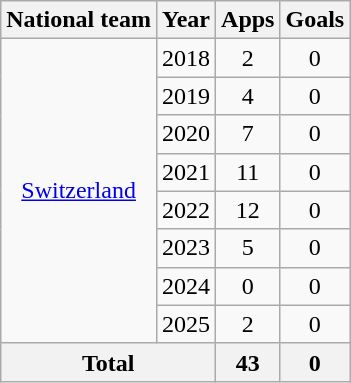<table class="wikitable" style="text-align:center">
<tr>
<th>National team</th>
<th>Year</th>
<th>Apps</th>
<th>Goals</th>
</tr>
<tr>
<td rowspan="8"><a href='#'>Switzerland</a></td>
<td>2018</td>
<td>2</td>
<td>0</td>
</tr>
<tr>
<td>2019</td>
<td>4</td>
<td>0</td>
</tr>
<tr>
<td>2020</td>
<td>7</td>
<td>0</td>
</tr>
<tr>
<td>2021</td>
<td>11</td>
<td>0</td>
</tr>
<tr>
<td>2022</td>
<td>12</td>
<td>0</td>
</tr>
<tr>
<td>2023</td>
<td>5</td>
<td>0</td>
</tr>
<tr>
<td>2024</td>
<td>0</td>
<td>0</td>
</tr>
<tr>
<td>2025</td>
<td>2</td>
<td>0</td>
</tr>
<tr>
<th colspan="2">Total</th>
<th>43</th>
<th>0</th>
</tr>
</table>
